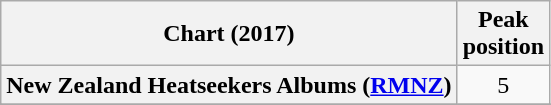<table class="wikitable sortable plainrowheaders" style="text-align:center">
<tr>
<th scope="col">Chart (2017)</th>
<th scope="col">Peak<br> position</th>
</tr>
<tr>
<th scope="row">New Zealand Heatseekers Albums (<a href='#'>RMNZ</a>)</th>
<td>5</td>
</tr>
<tr>
</tr>
<tr>
</tr>
</table>
